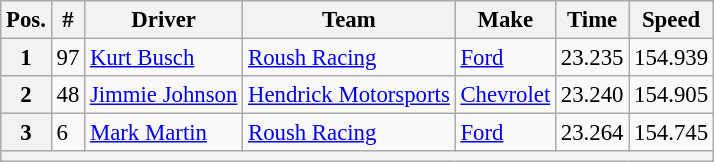<table class="wikitable" style="font-size:95%">
<tr>
<th>Pos.</th>
<th>#</th>
<th>Driver</th>
<th>Team</th>
<th>Make</th>
<th>Time</th>
<th>Speed</th>
</tr>
<tr>
<th>1</th>
<td>97</td>
<td><a href='#'>Kurt Busch</a></td>
<td><a href='#'>Roush Racing</a></td>
<td><a href='#'>Ford</a></td>
<td>23.235</td>
<td>154.939</td>
</tr>
<tr>
<th>2</th>
<td>48</td>
<td><a href='#'>Jimmie Johnson</a></td>
<td><a href='#'>Hendrick Motorsports</a></td>
<td><a href='#'>Chevrolet</a></td>
<td>23.240</td>
<td>154.905</td>
</tr>
<tr>
<th>3</th>
<td>6</td>
<td><a href='#'>Mark Martin</a></td>
<td><a href='#'>Roush Racing</a></td>
<td><a href='#'>Ford</a></td>
<td>23.264</td>
<td>154.745</td>
</tr>
<tr>
<th colspan="7"></th>
</tr>
</table>
